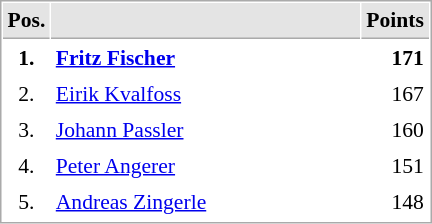<table cellspacing="1" cellpadding="3" style="border:1px solid #AAAAAA;font-size:90%">
<tr bgcolor="#E4E4E4">
<th style="border-bottom:1px solid #AAAAAA" width=10>Pos.</th>
<th style="border-bottom:1px solid #AAAAAA" width=200></th>
<th style="border-bottom:1px solid #AAAAAA" width=20>Points</th>
</tr>
<tr>
<td align="center"><strong>1.</strong></td>
<td> <strong><a href='#'>Fritz Fischer</a></strong></td>
<td align="right"><strong>171</strong></td>
</tr>
<tr>
<td align="center">2.</td>
<td> <a href='#'>Eirik Kvalfoss</a></td>
<td align="right">167</td>
</tr>
<tr>
<td align="center">3.</td>
<td> <a href='#'>Johann Passler</a></td>
<td align="right">160</td>
</tr>
<tr>
<td align="center">4.</td>
<td> <a href='#'>Peter Angerer</a></td>
<td align="right">151</td>
</tr>
<tr>
<td align="center">5.</td>
<td> <a href='#'>Andreas Zingerle</a></td>
<td align="right">148</td>
</tr>
<tr>
</tr>
</table>
